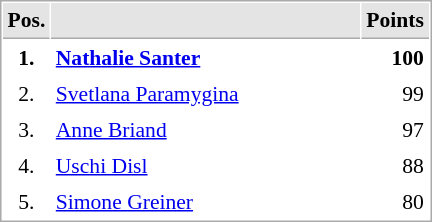<table cellspacing="1" cellpadding="3" style="border:1px solid #AAAAAA;font-size:90%">
<tr bgcolor="#E4E4E4">
<th style="border-bottom:1px solid #AAAAAA" width=10>Pos.</th>
<th style="border-bottom:1px solid #AAAAAA" width=200></th>
<th style="border-bottom:1px solid #AAAAAA" width=20>Points</th>
</tr>
<tr>
<td align="center"><strong>1.</strong></td>
<td> <strong><a href='#'>Nathalie Santer</a></strong></td>
<td align="right"><strong>100</strong></td>
</tr>
<tr>
<td align="center">2.</td>
<td> <a href='#'>Svetlana Paramygina</a></td>
<td align="right">99</td>
</tr>
<tr>
<td align="center">3.</td>
<td> <a href='#'>Anne Briand</a></td>
<td align="right">97</td>
</tr>
<tr>
<td align="center">4.</td>
<td> <a href='#'>Uschi Disl</a></td>
<td align="right">88</td>
</tr>
<tr>
<td align="center">5.</td>
<td> <a href='#'>Simone Greiner</a></td>
<td align="right">80</td>
</tr>
</table>
